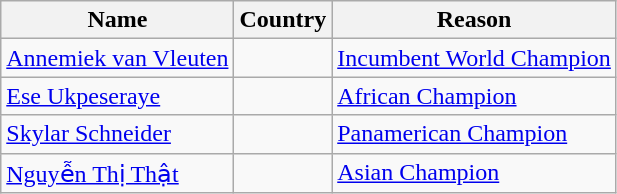<table class="wikitable">
<tr>
<th>Name</th>
<th>Country</th>
<th>Reason</th>
</tr>
<tr>
<td><a href='#'>Annemiek van Vleuten</a></td>
<td></td>
<td><a href='#'>Incumbent World Champion</a></td>
</tr>
<tr>
<td><a href='#'>Ese Ukpeseraye</a></td>
<td></td>
<td><a href='#'>African Champion</a></td>
</tr>
<tr>
<td><a href='#'>Skylar Schneider</a></td>
<td></td>
<td><a href='#'>Panamerican Champion</a></td>
</tr>
<tr>
<td><a href='#'>Nguyễn Thị Thật</a></td>
<td></td>
<td><a href='#'>Asian Champion</a></td>
</tr>
</table>
